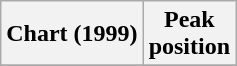<table class="wikitable sortable plainrowheaders">
<tr>
<th>Chart (1999)</th>
<th>Peak<br>position</th>
</tr>
<tr>
</tr>
</table>
